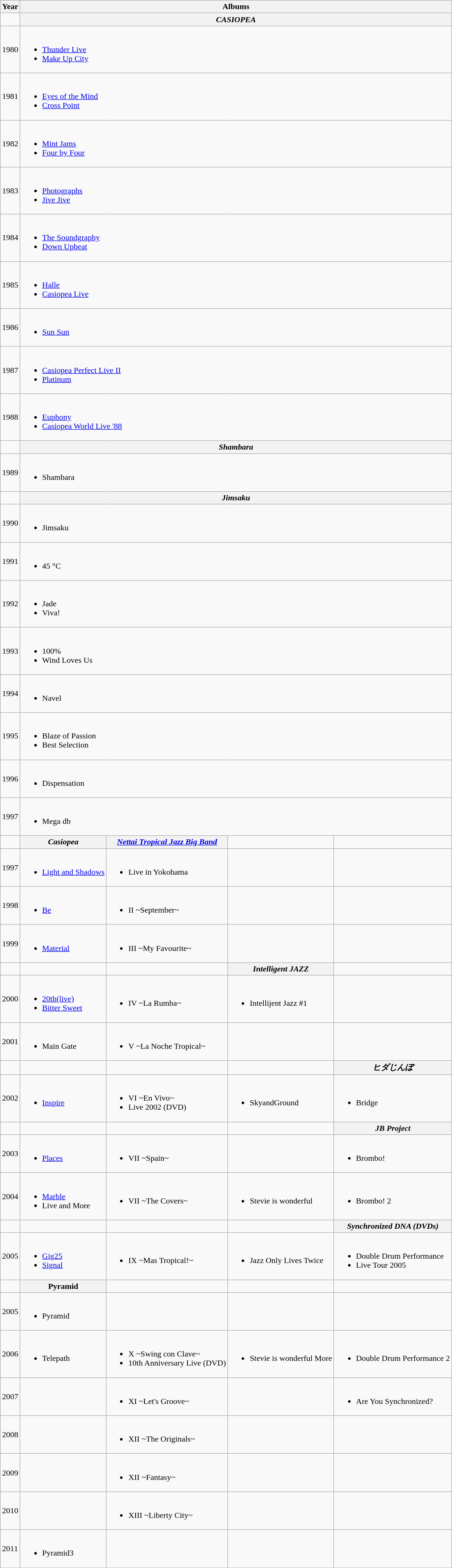<table class="wikitable">
<tr ">
<th>Year</th>
<th colspan="4">Albums</th>
</tr>
<tr>
<td></td>
<th colspan="4"><em>CASIOPEA</em></th>
</tr>
<tr>
<td>1980</td>
<td colspan="4"><br><ul><li><a href='#'>Thunder Live</a></li><li><a href='#'>Make Up City</a></li></ul></td>
</tr>
<tr>
<td>1981</td>
<td colspan="4"><br><ul><li><a href='#'>Eyes of the Mind</a></li><li><a href='#'>Cross Point</a></li></ul></td>
</tr>
<tr>
<td>1982</td>
<td colspan="4"><br><ul><li><a href='#'>Mint Jams</a></li><li><a href='#'>Four by Four</a></li></ul></td>
</tr>
<tr>
<td>1983</td>
<td colspan="4"><br><ul><li><a href='#'>Photographs</a></li><li><a href='#'>Jive Jive</a></li></ul></td>
</tr>
<tr>
<td>1984</td>
<td colspan="4"><br><ul><li><a href='#'>The Soundgraphy</a></li><li><a href='#'>Down Upbeat</a></li></ul></td>
</tr>
<tr>
<td>1985</td>
<td colspan="4"><br><ul><li><a href='#'>Halle</a></li><li><a href='#'>Casiopea Live</a></li></ul></td>
</tr>
<tr>
<td>1986</td>
<td colspan="4"><br><ul><li><a href='#'>Sun Sun</a></li></ul></td>
</tr>
<tr>
<td>1987</td>
<td colspan="4"><br><ul><li><a href='#'>Casiopea Perfect Live II</a></li><li><a href='#'>Platinum</a></li></ul></td>
</tr>
<tr>
<td>1988</td>
<td colspan="4"><br><ul><li><a href='#'>Euphony</a></li><li><a href='#'>Casiopea World Live '88</a></li></ul></td>
</tr>
<tr>
<td></td>
<th colspan="4"><em>Shambara</em></th>
</tr>
<tr>
<td>1989</td>
<td colspan="4"><br><ul><li>Shambara</li></ul></td>
</tr>
<tr>
<td></td>
<th colspan="4"><em>Jimsaku</em></th>
</tr>
<tr>
<td>1990</td>
<td colspan="4"><br><ul><li>Jimsaku</li></ul></td>
</tr>
<tr>
<td>1991</td>
<td colspan="4"><br><ul><li>45 °C</li></ul></td>
</tr>
<tr>
<td>1992</td>
<td colspan="4"><br><ul><li>Jade</li><li>Viva!</li></ul></td>
</tr>
<tr>
<td>1993</td>
<td colspan="4"><br><ul><li>100%</li><li>Wind Loves Us</li></ul></td>
</tr>
<tr>
<td>1994</td>
<td colspan="4"><br><ul><li>Navel</li></ul></td>
</tr>
<tr>
<td>1995</td>
<td colspan="4"><br><ul><li>Blaze of Passion</li><li>Best Selection</li></ul></td>
</tr>
<tr>
<td>1996</td>
<td colspan="4"><br><ul><li>Dispensation</li></ul></td>
</tr>
<tr>
<td>1997</td>
<td colspan="4"><br><ul><li>Mega db</li></ul></td>
</tr>
<tr>
<td></td>
<th><em>Casiopea</em></th>
<th><em><a href='#'>Nettai Tropical Jazz Big Band</a></em></th>
<td></td>
<td></td>
</tr>
<tr>
<td>1997</td>
<td><br><ul><li><a href='#'>Light and Shadows</a></li></ul></td>
<td><br><ul><li>Live in Yokohama</li></ul></td>
<td></td>
<td></td>
</tr>
<tr>
<td>1998</td>
<td><br><ul><li><a href='#'>Be</a></li></ul></td>
<td><br><ul><li>II ~September~</li></ul></td>
<td></td>
<td></td>
</tr>
<tr>
<td>1999</td>
<td><br><ul><li><a href='#'>Material</a></li></ul></td>
<td><br><ul><li>III ~My Favourite~</li></ul></td>
<td></td>
<td></td>
</tr>
<tr>
<td></td>
<td></td>
<td></td>
<th><em>Intelligent JAZZ</em></th>
<td></td>
</tr>
<tr>
<td>2000</td>
<td><br><ul><li><a href='#'>20th(live)</a></li><li><a href='#'>Bitter Sweet</a></li></ul></td>
<td><br><ul><li>IV ~La Rumba~</li></ul></td>
<td><br><ul><li>Intellijent Jazz #1</li></ul></td>
</tr>
<tr>
<td>2001</td>
<td><br><ul><li>Main Gate</li></ul></td>
<td><br><ul><li>V ~La Noche Tropical~</li></ul></td>
<td></td>
<td></td>
</tr>
<tr>
<td></td>
<td></td>
<td></td>
<td></td>
<th><em>ヒダじんぼ</em></th>
</tr>
<tr>
<td>2002</td>
<td><br><ul><li><a href='#'>Inspire</a></li></ul></td>
<td><br><ul><li>VI ~En Vivo~</li><li>Live 2002 (DVD)</li></ul></td>
<td><br><ul><li>SkyandGround</li></ul></td>
<td><br><ul><li>Bridge</li></ul></td>
</tr>
<tr>
<td></td>
<td></td>
<td></td>
<td></td>
<th><em>JB Project</em></th>
</tr>
<tr>
<td>2003</td>
<td><br><ul><li><a href='#'>Places</a></li></ul></td>
<td><br><ul><li>VII ~Spain~</li></ul></td>
<td></td>
<td><br><ul><li>Brombo!</li></ul></td>
</tr>
<tr>
<td>2004</td>
<td><br><ul><li><a href='#'>Marble</a></li><li>Live and More</li></ul></td>
<td><br><ul><li>VII ~The Covers~</li></ul></td>
<td><br><ul><li>Stevie is wonderful</li></ul></td>
<td><br><ul><li>Brombo! 2</li></ul></td>
</tr>
<tr>
<td></td>
<td></td>
<td></td>
<td></td>
<th><em>Synchronized DNA (DVDs)</em></th>
</tr>
<tr>
<td>2005</td>
<td><br><ul><li><a href='#'>Gig25</a></li><li><a href='#'>Signal</a></li></ul></td>
<td><br><ul><li>IX ~Mas Tropical!~</li></ul></td>
<td><br><ul><li>Jazz Only Lives Twice</li></ul></td>
<td><br><ul><li>Double Drum Performance</li><li>Live Tour 2005</li></ul></td>
</tr>
<tr>
<td></td>
<th>Pyramid</th>
<td></td>
<td></td>
<td></td>
</tr>
<tr>
<td>2005</td>
<td><br><ul><li>Pyramid</li></ul></td>
<td></td>
<td></td>
<td></td>
</tr>
<tr>
<td>2006</td>
<td><br><ul><li>Telepath</li></ul></td>
<td><br><ul><li>X ~Swing con Clave~</li><li>10th Anniversary Live (DVD)</li></ul></td>
<td><br><ul><li>Stevie is wonderful More</li></ul></td>
<td><br><ul><li>Double Drum Performance 2</li></ul></td>
</tr>
<tr>
<td>2007</td>
<td></td>
<td><br><ul><li>XI ~Let's Groove~</li></ul></td>
<td></td>
<td><br><ul><li>Are You Synchronized?</li></ul></td>
</tr>
<tr>
<td>2008</td>
<td></td>
<td><br><ul><li>XII ~The Originals~</li></ul></td>
<td></td>
<td></td>
</tr>
<tr>
<td>2009</td>
<td></td>
<td><br><ul><li>XII ~Fantasy~</li></ul></td>
<td></td>
<td></td>
</tr>
<tr>
<td>2010</td>
<td></td>
<td><br><ul><li>XIII ~Liberty City~</li></ul></td>
<td></td>
<td></td>
</tr>
<tr>
<td>2011</td>
<td><br><ul><li>Pyramid3</li></ul></td>
<td></td>
<td></td>
<td></td>
</tr>
</table>
